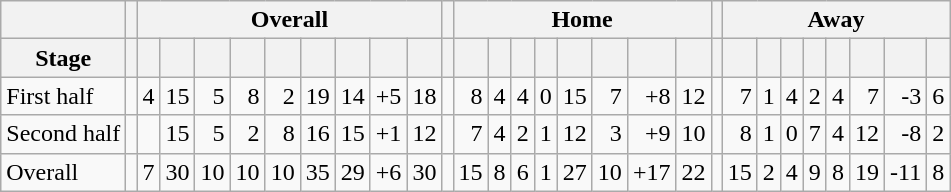<table class="wikitable" style="text-align: right;">
<tr>
<th rawspan=2></th>
<th rawspan=2></th>
<th colspan=9>Overall</th>
<th rawspan=1></th>
<th colspan=8>Home</th>
<th rawspan=1></th>
<th colspan=8>Away</th>
</tr>
<tr>
<th>Stage</th>
<th></th>
<th></th>
<th></th>
<th></th>
<th></th>
<th></th>
<th></th>
<th></th>
<th></th>
<th></th>
<th></th>
<th></th>
<th></th>
<th></th>
<th></th>
<th></th>
<th></th>
<th></th>
<th></th>
<th></th>
<th></th>
<th></th>
<th></th>
<th></th>
<th></th>
<th></th>
<th></th>
<th></th>
</tr>
<tr>
<td align="left">First half</td>
<td></td>
<td>4</td>
<td>15</td>
<td>5</td>
<td>8</td>
<td>2</td>
<td>19</td>
<td>14</td>
<td>+5</td>
<td>18</td>
<td></td>
<td>8</td>
<td>4</td>
<td>4</td>
<td>0</td>
<td>15</td>
<td>7</td>
<td>+8</td>
<td>12</td>
<td></td>
<td>7</td>
<td>1</td>
<td>4</td>
<td>2</td>
<td>4</td>
<td>7</td>
<td>-3</td>
<td>6</td>
</tr>
<tr>
<td align="left">Second half</td>
<td></td>
<td></td>
<td>15</td>
<td>5</td>
<td>2</td>
<td>8</td>
<td>16</td>
<td>15</td>
<td>+1</td>
<td>12</td>
<td></td>
<td>7</td>
<td>4</td>
<td>2</td>
<td>1</td>
<td>12</td>
<td>3</td>
<td>+9</td>
<td>10</td>
<td></td>
<td>8</td>
<td>1</td>
<td>0</td>
<td>7</td>
<td>4</td>
<td>12</td>
<td>-8</td>
<td>2</td>
</tr>
<tr>
<td align="left">Overall</td>
<td></td>
<td>7</td>
<td>30</td>
<td>10</td>
<td>10</td>
<td>10</td>
<td>35</td>
<td>29</td>
<td>+6</td>
<td>30</td>
<td></td>
<td>15</td>
<td>8</td>
<td>6</td>
<td>1</td>
<td>27</td>
<td>10</td>
<td>+17</td>
<td>22</td>
<td></td>
<td>15</td>
<td>2</td>
<td>4</td>
<td>9</td>
<td>8</td>
<td>19</td>
<td>-11</td>
<td>8</td>
</tr>
</table>
